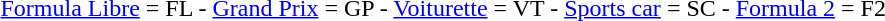<table>
<tr>
<td><a href='#'>Formula Libre</a> = FL - <a href='#'>Grand Prix</a> = GP - <a href='#'>Voiturette</a> = VT - <a href='#'>Sports car</a> = SC - <a href='#'>Formula 2</a> = F2</td>
</tr>
</table>
